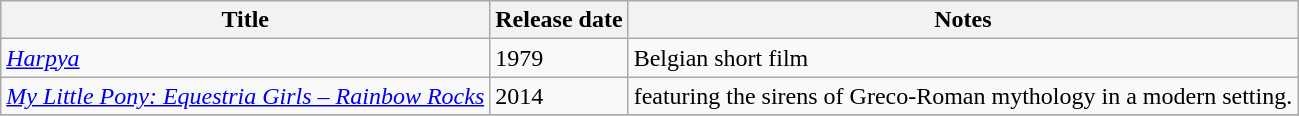<table class="wikitable sortable">
<tr>
<th scope="col">Title</th>
<th scope="col">Release date</th>
<th scope="col" class="unsortable">Notes</th>
</tr>
<tr>
<td><em><a href='#'>Harpya</a></em></td>
<td>1979</td>
<td>Belgian short film</td>
</tr>
<tr>
<td><em><a href='#'>My Little Pony: Equestria Girls – Rainbow Rocks</a></em></td>
<td>2014</td>
<td>featuring the sirens of Greco-Roman mythology in a modern setting.</td>
</tr>
<tr>
</tr>
</table>
